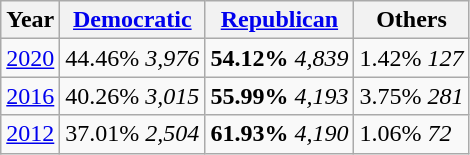<table class="wikitable">
<tr>
<th>Year</th>
<th><a href='#'>Democratic</a></th>
<th><a href='#'>Republican</a></th>
<th>Others</th>
</tr>
<tr>
<td><a href='#'>2020</a></td>
<td>44.46% <em>3,976</em></td>
<td><strong>54.12%</strong> <em>4,839</em></td>
<td>1.42% <em>127</em></td>
</tr>
<tr>
<td><a href='#'>2016</a></td>
<td>40.26% <em>3,015</em></td>
<td><strong>55.99%</strong> <em>4,193</em></td>
<td>3.75% <em>281</em></td>
</tr>
<tr>
<td><a href='#'>2012</a></td>
<td>37.01% <em>2,504</em></td>
<td><strong>61.93%</strong> <em>4,190</em></td>
<td>1.06% <em>72</em></td>
</tr>
</table>
